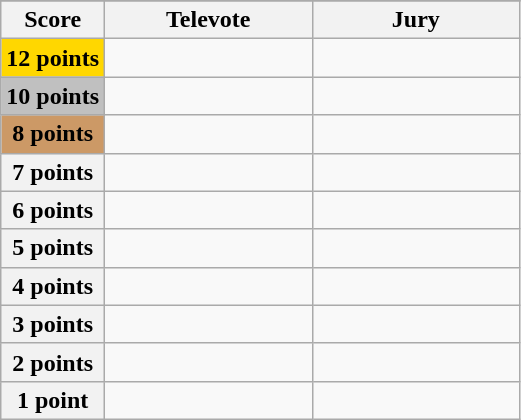<table class="wikitable">
<tr>
</tr>
<tr>
<th scope="col" width="20%">Score</th>
<th scope="col" width="40%">Televote</th>
<th scope="col" width="40%">Jury</th>
</tr>
<tr>
<th scope="row" style="background:gold">12 points</th>
<td></td>
<td></td>
</tr>
<tr>
<th scope="row" style="background:silver">10 points</th>
<td></td>
<td></td>
</tr>
<tr>
<th scope="row" style="background:#CC9966">8 points</th>
<td></td>
<td></td>
</tr>
<tr>
<th scope="row">7 points</th>
<td></td>
<td></td>
</tr>
<tr>
<th scope="row">6 points</th>
<td></td>
<td></td>
</tr>
<tr>
<th scope="row">5 points</th>
<td></td>
<td></td>
</tr>
<tr>
<th scope="row">4 points</th>
<td></td>
<td></td>
</tr>
<tr>
<th scope="row">3 points</th>
<td></td>
<td></td>
</tr>
<tr>
<th scope="row">2 points</th>
<td></td>
<td></td>
</tr>
<tr>
<th scope="row">1 point</th>
<td></td>
<td></td>
</tr>
</table>
